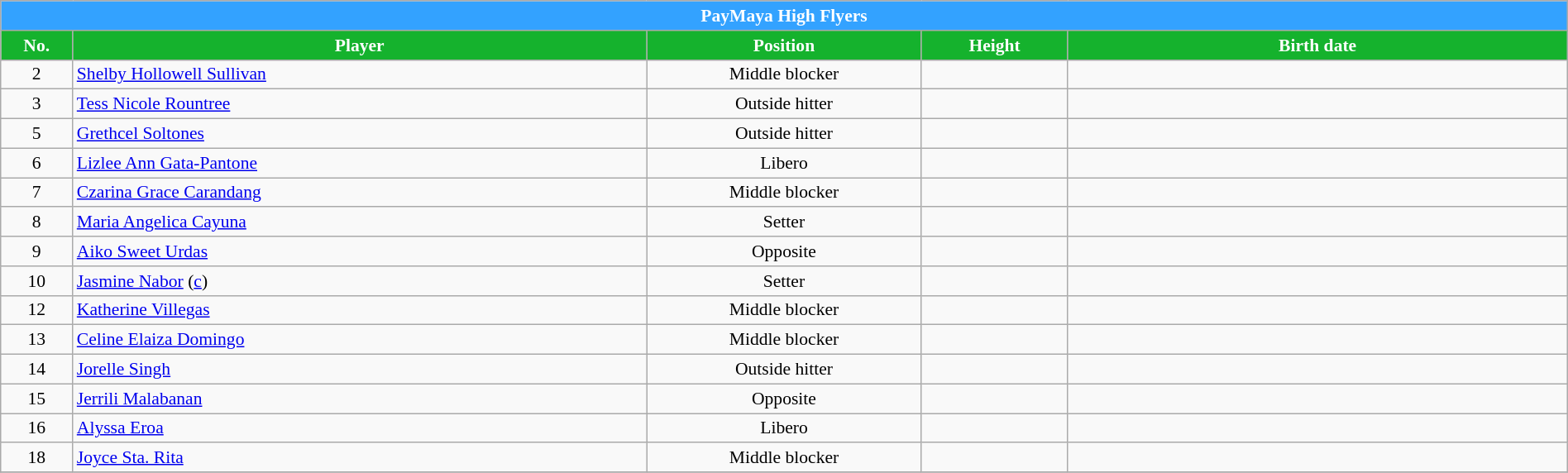<table class="wikitable sortable" style="text-align:center; width: 100%; font-size:90%;">
<tr>
<td colspan="8" style= "background:#33A2FF; color:white; text-align: center"><strong>PayMaya High Flyers</strong></td>
</tr>
<tr>
<th width=3px style="background:#15B22D; color: white; text-align: center">No.</th>
<th style="width:15em; background:#15B22D; color:white;">Player</th>
<th style="width:100px; background:#15B22D; color:white;">Position</th>
<th style="width:50px; background:#15B22D; color:white">Height</th>
<th style="width:13em; background:#15B22D; color:white;">Birth date</th>
</tr>
<tr>
<td align=center>2</td>
<td align=left> <a href='#'>Shelby Hollowell Sullivan</a></td>
<td align=center>Middle blocker</td>
<td align=center></td>
<td align=center></td>
</tr>
<tr>
<td align=center>3</td>
<td align=left> <a href='#'>Tess Nicole Rountree</a></td>
<td align=center>Outside hitter</td>
<td align=center></td>
<td align=center></td>
</tr>
<tr>
<td align=center>5</td>
<td align=left> <a href='#'>Grethcel Soltones</a></td>
<td align=center>Outside hitter</td>
<td align=center></td>
<td align=center></td>
</tr>
<tr>
<td align=center>6</td>
<td align=left> <a href='#'>Lizlee Ann Gata-Pantone</a></td>
<td align=center>Libero</td>
<td align=center></td>
<td align=center></td>
</tr>
<tr>
<td align=center>7</td>
<td align=left> <a href='#'>Czarina Grace Carandang</a></td>
<td align=center>Middle blocker</td>
<td align=center></td>
<td align=center></td>
</tr>
<tr>
<td align=center>8</td>
<td align=left> <a href='#'>Maria Angelica Cayuna</a></td>
<td align=center>Setter</td>
<td align=center></td>
<td align=center></td>
</tr>
<tr>
<td align=center>9</td>
<td align=left> <a href='#'>Aiko Sweet Urdas</a></td>
<td align=center>Opposite</td>
<td align=center></td>
<td align=center></td>
</tr>
<tr>
<td align=center>10</td>
<td align=left> <a href='#'>Jasmine Nabor</a> (<a href='#'>c</a>)</td>
<td align=center>Setter</td>
<td align=center></td>
<td align=center></td>
</tr>
<tr>
<td align=center>12</td>
<td align=left> <a href='#'>Katherine Villegas</a></td>
<td align=center>Middle blocker</td>
<td align=center></td>
<td align=center></td>
</tr>
<tr>
<td align=center>13</td>
<td align=left> <a href='#'>Celine Elaiza Domingo</a></td>
<td align=center>Middle blocker</td>
<td align=center></td>
<td align=center></td>
</tr>
<tr>
<td align=center>14</td>
<td align=left> <a href='#'>Jorelle Singh</a></td>
<td align=center>Outside hitter</td>
<td align=center></td>
<td align=center></td>
</tr>
<tr>
<td align=center>15</td>
<td align=left> <a href='#'>Jerrili Malabanan</a></td>
<td align=center>Opposite</td>
<td align=center></td>
<td align=center></td>
</tr>
<tr>
<td align=center>16</td>
<td align=left> <a href='#'>Alyssa Eroa</a></td>
<td align=center>Libero</td>
<td align=center></td>
<td align=center></td>
</tr>
<tr>
<td align=center>18</td>
<td align=left> <a href='#'>Joyce Sta. Rita</a></td>
<td align=center>Middle blocker</td>
<td align=center></td>
<td align=center></td>
</tr>
<tr>
</tr>
</table>
